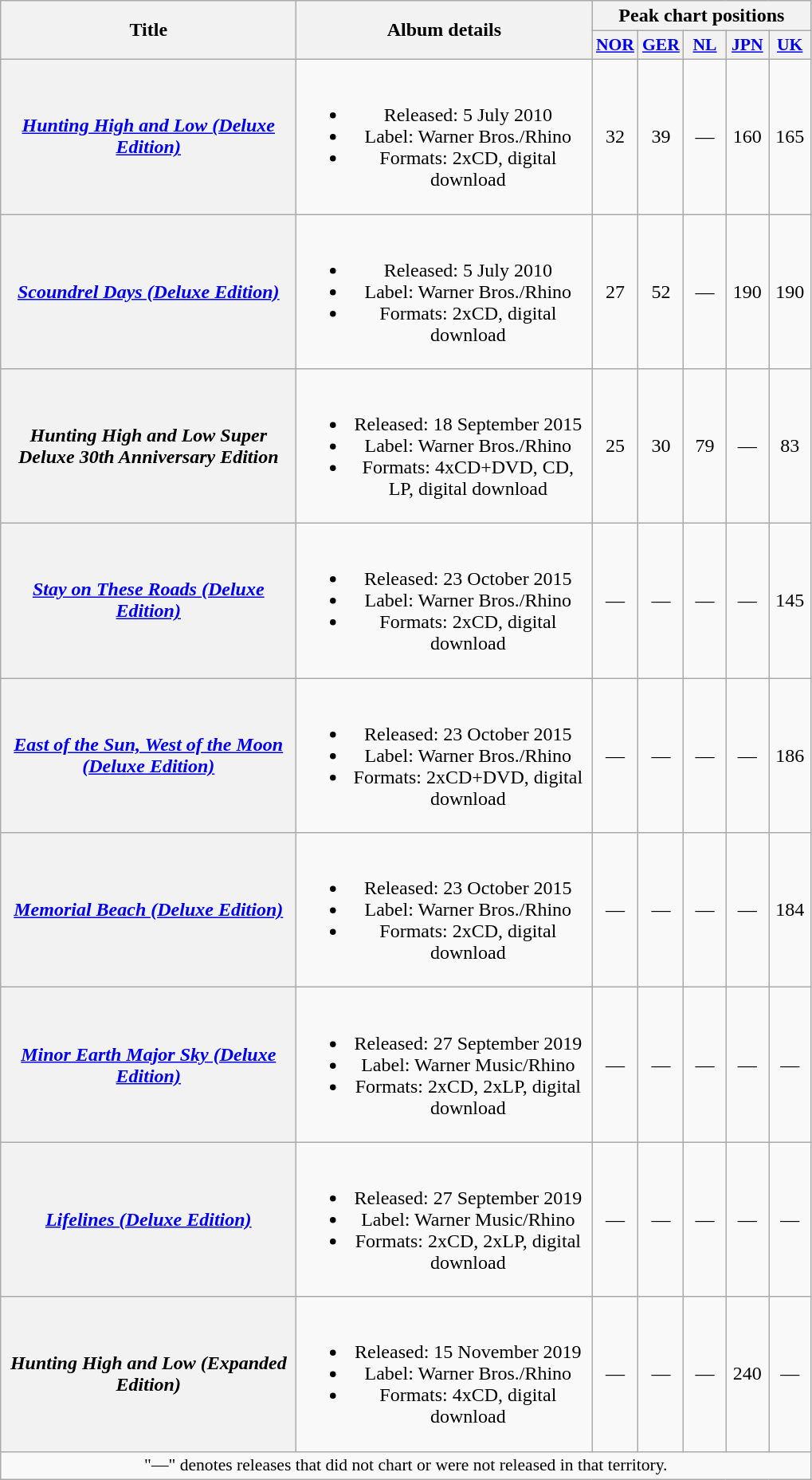<table class="wikitable plainrowheaders" style="text-align:center;">
<tr>
<th rowspan="2" scope="col" style="width:15em;">Title</th>
<th rowspan="2" scope="col" style="width:15em;">Album details</th>
<th colspan="5">Peak chart positions</th>
</tr>
<tr>
<th scope="col" style="width:2em;font-size:90%;"><a href='#'>NOR</a><br></th>
<th scope="col" style="width:2em;font-size:90%;"><a href='#'>GER</a><br></th>
<th scope="col" style="width:2em;font-size:90%;"><a href='#'>NL</a><br></th>
<th scope="col" style="width:2em;font-size:90%;"><a href='#'>JPN</a><br></th>
<th scope="col" style="width:2em;font-size:90%;"><a href='#'>UK</a><br></th>
</tr>
<tr>
<th scope="row"><em><a href='#'>Hunting High and Low (Deluxe Edition)</a></em></th>
<td><br><ul><li>Released: 5 July 2010</li><li>Label: Warner Bros./Rhino</li><li>Formats: 2xCD, digital download</li></ul></td>
<td>32</td>
<td>39</td>
<td>—</td>
<td>160</td>
<td>165</td>
</tr>
<tr>
<th scope="row"><em><a href='#'>Scoundrel Days (Deluxe Edition)</a></em></th>
<td><br><ul><li>Released: 5 July 2010</li><li>Label: Warner Bros./Rhino</li><li>Formats: 2xCD, digital download</li></ul></td>
<td>27</td>
<td>52</td>
<td>—</td>
<td>190</td>
<td>190</td>
</tr>
<tr>
<th scope="row"><em>Hunting High and Low Super Deluxe 30th Anniversary Edition</em></th>
<td><br><ul><li>Released: 18 September 2015</li><li>Label: Warner Bros./Rhino</li><li>Formats: 4xCD+DVD, CD, LP, digital download</li></ul></td>
<td>25</td>
<td>30</td>
<td>79</td>
<td>—</td>
<td>83</td>
</tr>
<tr>
<th scope="row"><em><a href='#'>Stay on These Roads (Deluxe Edition)</a></em></th>
<td><br><ul><li>Released: 23 October 2015</li><li>Label: Warner Bros./Rhino</li><li>Formats: 2xCD, digital download</li></ul></td>
<td>—</td>
<td>—</td>
<td>—</td>
<td>—</td>
<td>145</td>
</tr>
<tr>
<th scope="row"><em><a href='#'>East of the Sun, West of the Moon (Deluxe Edition)</a></em></th>
<td><br><ul><li>Released: 23 October 2015</li><li>Label: Warner Bros./Rhino</li><li>Formats: 2xCD+DVD, digital download</li></ul></td>
<td>—</td>
<td>—</td>
<td>—</td>
<td>—</td>
<td>186</td>
</tr>
<tr>
<th scope="row"><em><a href='#'>Memorial Beach (Deluxe Edition)</a></em></th>
<td><br><ul><li>Released: 23 October 2015</li><li>Label: Warner Bros./Rhino</li><li>Formats: 2xCD, digital download</li></ul></td>
<td>—</td>
<td>—</td>
<td>—</td>
<td>—</td>
<td>184</td>
</tr>
<tr>
<th scope="row"><em><a href='#'>Minor Earth Major Sky (Deluxe Edition)</a></em></th>
<td><br><ul><li>Released: 27 September 2019</li><li>Label: Warner Music/Rhino</li><li>Formats: 2xCD, 2xLP, digital download</li></ul></td>
<td>—</td>
<td>—</td>
<td>—</td>
<td>—</td>
<td>—</td>
</tr>
<tr>
<th scope="row"><em><a href='#'>Lifelines (Deluxe Edition)</a></em></th>
<td><br><ul><li>Released: 27 September 2019</li><li>Label: Warner Music/Rhino</li><li>Formats: 2xCD, 2xLP, digital download</li></ul></td>
<td>—</td>
<td>—</td>
<td>—</td>
<td>—</td>
<td>—</td>
</tr>
<tr>
<th scope="row"><em>Hunting High and Low (Expanded Edition)</em></th>
<td><br><ul><li>Released: 15 November 2019</li><li>Label: Warner Bros./Rhino</li><li>Formats: 4xCD, digital download</li></ul></td>
<td>—</td>
<td>—</td>
<td>—</td>
<td>240</td>
<td>—</td>
</tr>
<tr>
<td colspan="7" style="font-size:90%">"—" denotes releases that did not chart or were not released in that territory.</td>
</tr>
</table>
